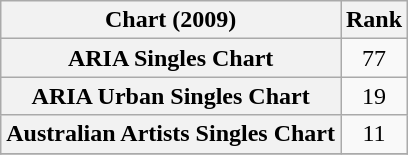<table class="wikitable sortable plainrowheaders" style="text-align:center;">
<tr>
<th scope="col">Chart (2009)</th>
<th scope="col">Rank</th>
</tr>
<tr>
<th scope="row">ARIA Singles Chart</th>
<td>77</td>
</tr>
<tr>
<th scope="row">ARIA Urban Singles Chart</th>
<td>19</td>
</tr>
<tr>
<th scope="row">Australian Artists Singles Chart</th>
<td>11</td>
</tr>
<tr>
</tr>
</table>
